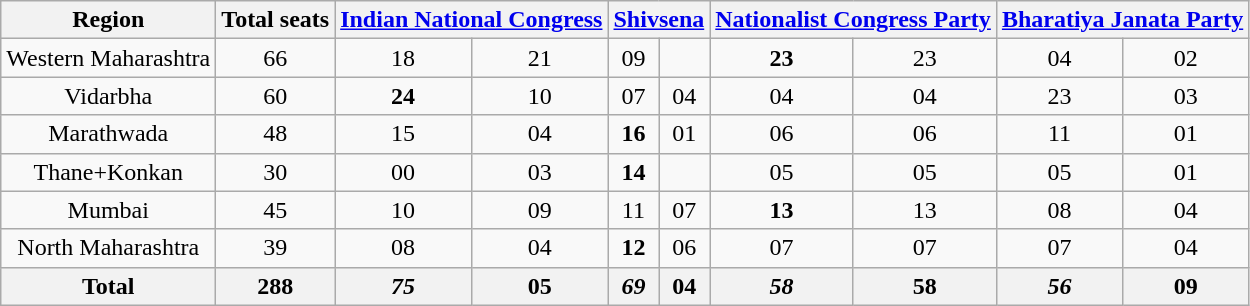<table class="wikitable sortable" style="text-align:center;">
<tr>
<th>Region</th>
<th>Total seats</th>
<th colspan="2"><a href='#'>Indian National Congress</a></th>
<th colspan="2"><a href='#'>Shivsena</a></th>
<th colspan="2"><a href='#'>Nationalist Congress Party</a></th>
<th colspan="2"><a href='#'>Bharatiya Janata Party</a></th>
</tr>
<tr>
<td>Western Maharashtra</td>
<td>66</td>
<td>18</td>
<td> 21</td>
<td>09</td>
<td></td>
<td><strong>23</strong></td>
<td> 23</td>
<td>04</td>
<td> 02</td>
</tr>
<tr>
<td>Vidarbha</td>
<td>60</td>
<td><strong>24</strong></td>
<td> 10</td>
<td>07</td>
<td> 04</td>
<td>04</td>
<td> 04</td>
<td>23</td>
<td> 03</td>
</tr>
<tr>
<td>Marathwada</td>
<td>48</td>
<td>15</td>
<td> 04</td>
<td><strong>16</strong></td>
<td> 01</td>
<td>06</td>
<td> 06</td>
<td>11</td>
<td> 01</td>
</tr>
<tr>
<td>Thane+Konkan</td>
<td>30</td>
<td>00</td>
<td> 03</td>
<td><strong>14</strong></td>
<td></td>
<td>05</td>
<td> 05</td>
<td>05</td>
<td> 01</td>
</tr>
<tr>
<td>Mumbai</td>
<td>45</td>
<td>10</td>
<td> 09</td>
<td>11</td>
<td> 07</td>
<td><strong>13</strong></td>
<td> 13</td>
<td>08</td>
<td> 04</td>
</tr>
<tr>
<td>North Maharashtra</td>
<td>39</td>
<td>08</td>
<td> 04</td>
<td><strong>12</strong></td>
<td> 06</td>
<td>07</td>
<td> 07</td>
<td>07</td>
<td> 04</td>
</tr>
<tr>
<th><strong>Total</strong></th>
<th><strong>288</strong></th>
<th><strong><em>75</em></strong></th>
<th> 05</th>
<th><strong><em>69</em></strong></th>
<th> 04</th>
<th><strong><em>58</em></strong></th>
<th> 58</th>
<th><strong><em>56</em></strong></th>
<th> 09</th>
</tr>
</table>
